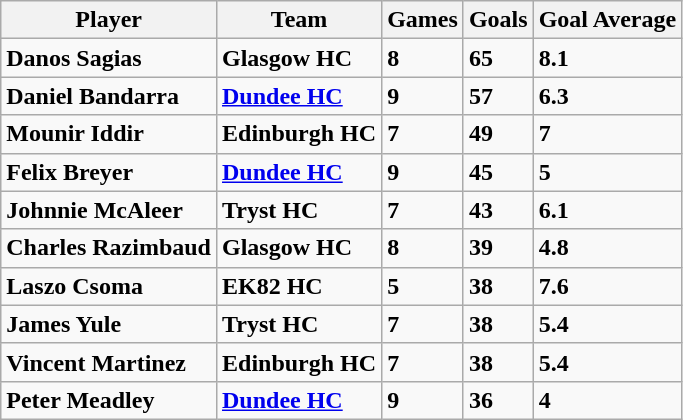<table class="wikitable">
<tr>
<th>Player</th>
<th>Team</th>
<th>Games</th>
<th>Goals</th>
<th>Goal Average</th>
</tr>
<tr>
<td><strong>Danos Sagias</strong></td>
<td><strong>Glasgow HC</strong></td>
<td><strong>8</strong></td>
<td><strong>65</strong></td>
<td><strong>8.1</strong></td>
</tr>
<tr>
<td><strong>Daniel Bandarra</strong></td>
<td><strong><a href='#'>Dundee HC</a></strong></td>
<td><strong>9</strong></td>
<td><strong>57</strong></td>
<td><strong>6.3</strong></td>
</tr>
<tr>
<td><strong>Mounir Iddir</strong></td>
<td><strong>Edinburgh HC</strong></td>
<td><strong>7</strong></td>
<td><strong>49</strong></td>
<td><strong>7</strong></td>
</tr>
<tr>
<td><strong>Felix Breyer</strong></td>
<td><strong><a href='#'>Dundee HC</a></strong></td>
<td><strong>9</strong></td>
<td><strong>45</strong></td>
<td><strong>5</strong></td>
</tr>
<tr>
<td><strong>Johnnie McAleer</strong></td>
<td><strong>Tryst HC</strong></td>
<td><strong>7</strong></td>
<td><strong>43</strong></td>
<td><strong>6.1</strong></td>
</tr>
<tr>
<td><strong>Charles Razimbaud</strong></td>
<td><strong>Glasgow HC</strong></td>
<td><strong>8</strong></td>
<td><strong>39</strong></td>
<td><strong>4.8</strong></td>
</tr>
<tr>
<td><strong>Laszo Csoma</strong></td>
<td><strong>EK82 HC</strong></td>
<td><strong>5</strong></td>
<td><strong>38</strong></td>
<td><strong>7.6</strong></td>
</tr>
<tr>
<td><strong>James Yule</strong></td>
<td><strong>Tryst HC</strong></td>
<td><strong>7</strong></td>
<td><strong>38</strong></td>
<td><strong>5.4</strong></td>
</tr>
<tr>
<td><strong>Vincent Martinez</strong></td>
<td><strong>Edinburgh HC</strong></td>
<td><strong>7</strong></td>
<td><strong>38</strong></td>
<td><strong>5.4</strong></td>
</tr>
<tr>
<td><strong>Peter Meadley</strong></td>
<td><strong><a href='#'>Dundee HC</a></strong></td>
<td><strong>9</strong></td>
<td><strong>36</strong></td>
<td><strong>4</strong></td>
</tr>
</table>
